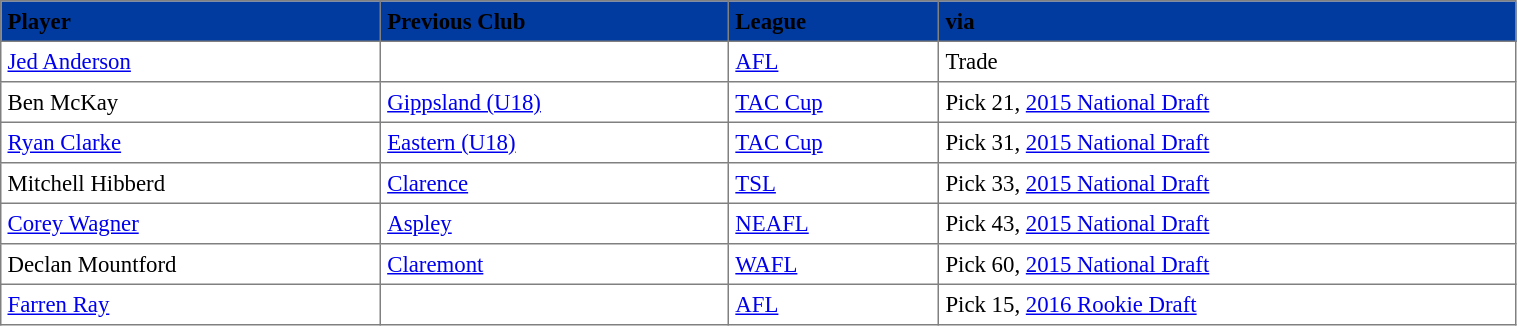<table border="1" cellpadding="4" cellspacing="0"  style="text-align:left; font-size:95%; border-collapse:collapse; width:80%;">
<tr style="background:#013B9F;">
<th><span>Player</span></th>
<th><span>Previous Club</span></th>
<th><span>League</span></th>
<th><span>via</span></th>
</tr>
<tr>
<td> <a href='#'>Jed Anderson</a></td>
<td></td>
<td><a href='#'>AFL</a></td>
<td>Trade</td>
</tr>
<tr>
<td> Ben McKay</td>
<td><a href='#'>Gippsland (U18)</a></td>
<td><a href='#'>TAC Cup</a></td>
<td>Pick 21, <a href='#'>2015 National Draft</a></td>
</tr>
<tr>
<td> <a href='#'>Ryan Clarke</a></td>
<td><a href='#'>Eastern (U18)</a></td>
<td><a href='#'>TAC Cup</a></td>
<td>Pick 31, <a href='#'>2015 National Draft</a></td>
</tr>
<tr>
<td> Mitchell Hibberd</td>
<td><a href='#'>Clarence</a></td>
<td><a href='#'>TSL</a></td>
<td>Pick 33, <a href='#'>2015 National Draft</a></td>
</tr>
<tr>
<td> <a href='#'>Corey Wagner</a></td>
<td><a href='#'>Aspley</a></td>
<td><a href='#'>NEAFL</a></td>
<td>Pick 43, <a href='#'>2015 National Draft</a></td>
</tr>
<tr>
<td> Declan Mountford</td>
<td><a href='#'>Claremont</a></td>
<td><a href='#'>WAFL</a></td>
<td>Pick 60, <a href='#'>2015 National Draft</a></td>
</tr>
<tr>
<td> <a href='#'>Farren Ray</a></td>
<td></td>
<td><a href='#'>AFL</a></td>
<td>Pick 15, <a href='#'>2016 Rookie Draft</a></td>
</tr>
</table>
